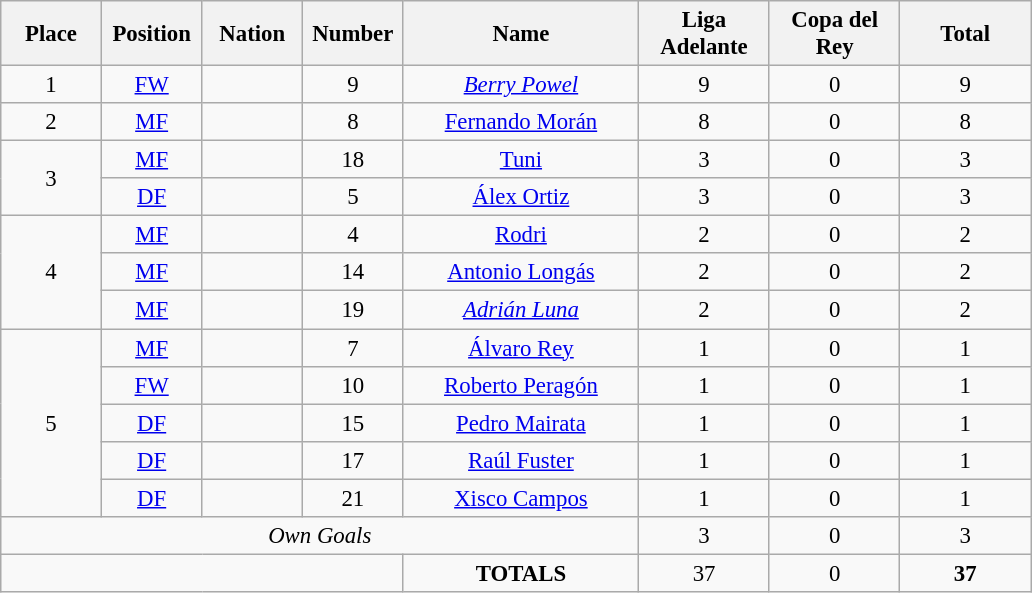<table class="wikitable" style="font-size: 95%; text-align: center;">
<tr>
<th width=60>Place</th>
<th width=60>Position</th>
<th width=60>Nation</th>
<th width=60>Number</th>
<th width=150>Name</th>
<th width=80>Liga Adelante</th>
<th width=80>Copa del Rey</th>
<th width=80>Total</th>
</tr>
<tr>
<td rowspan="1">1</td>
<td><a href='#'>FW</a></td>
<td></td>
<td>9</td>
<td><em><a href='#'>Berry Powel</a></em></td>
<td>9</td>
<td>0</td>
<td>9</td>
</tr>
<tr>
<td rowspan="1">2</td>
<td><a href='#'>MF</a></td>
<td></td>
<td>8</td>
<td><a href='#'>Fernando Morán</a></td>
<td>8</td>
<td>0</td>
<td>8</td>
</tr>
<tr>
<td rowspan="2">3</td>
<td><a href='#'>MF</a></td>
<td></td>
<td>18</td>
<td><a href='#'>Tuni</a></td>
<td>3</td>
<td>0</td>
<td>3</td>
</tr>
<tr>
<td><a href='#'>DF</a></td>
<td></td>
<td>5</td>
<td><a href='#'>Álex Ortiz</a></td>
<td>3</td>
<td>0</td>
<td>3</td>
</tr>
<tr>
<td rowspan="3">4</td>
<td><a href='#'>MF</a></td>
<td></td>
<td>4</td>
<td><a href='#'>Rodri</a></td>
<td>2</td>
<td>0</td>
<td>2</td>
</tr>
<tr>
<td><a href='#'>MF</a></td>
<td></td>
<td>14</td>
<td><a href='#'>Antonio Longás</a></td>
<td>2</td>
<td>0</td>
<td>2</td>
</tr>
<tr>
<td><a href='#'>MF</a></td>
<td></td>
<td>19</td>
<td><em><a href='#'>Adrián Luna</a></em></td>
<td>2</td>
<td>0</td>
<td>2</td>
</tr>
<tr>
<td rowspan="5">5</td>
<td><a href='#'>MF</a></td>
<td></td>
<td>7</td>
<td><a href='#'>Álvaro Rey</a></td>
<td>1</td>
<td>0</td>
<td>1</td>
</tr>
<tr>
<td><a href='#'>FW</a></td>
<td></td>
<td>10</td>
<td><a href='#'>Roberto Peragón</a></td>
<td>1</td>
<td>0</td>
<td>1</td>
</tr>
<tr>
<td><a href='#'>DF</a></td>
<td></td>
<td>15</td>
<td><a href='#'>Pedro Mairata</a></td>
<td>1</td>
<td>0</td>
<td>1</td>
</tr>
<tr>
<td><a href='#'>DF</a></td>
<td></td>
<td>17</td>
<td><a href='#'>Raúl Fuster</a></td>
<td>1</td>
<td>0</td>
<td>1</td>
</tr>
<tr>
<td><a href='#'>DF</a></td>
<td></td>
<td>21</td>
<td><a href='#'>Xisco Campos</a></td>
<td>1</td>
<td>0</td>
<td>1</td>
</tr>
<tr>
<td colspan="5"><em>Own Goals</em></td>
<td>3</td>
<td>0</td>
<td>3</td>
</tr>
<tr>
<td colspan="4"></td>
<td><strong>TOTALS</strong></td>
<td>37</td>
<td>0</td>
<td><strong>37</strong></td>
</tr>
</table>
